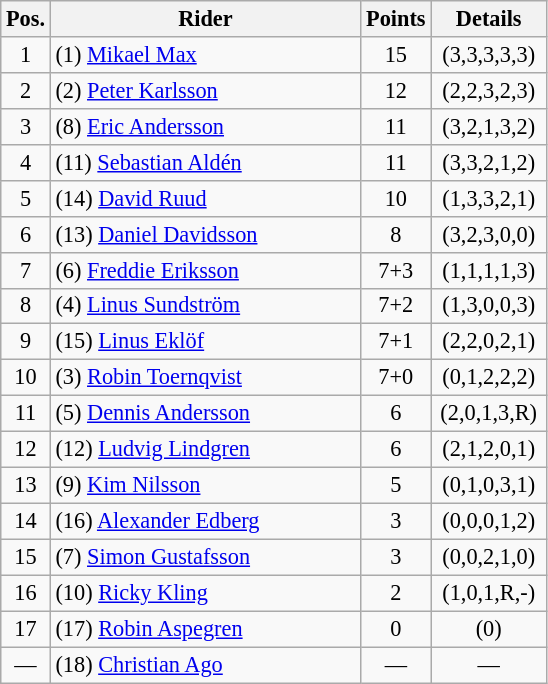<table class=wikitable style="font-size:93%;">
<tr>
<th width=25px>Pos.</th>
<th width=200px>Rider</th>
<th width=40px>Points</th>
<th width=70px>Details</th>
</tr>
<tr align=center >
<td>1</td>
<td align=left>(1) <a href='#'>Mikael Max</a></td>
<td>15</td>
<td>(3,3,3,3,3)</td>
</tr>
<tr align=center >
<td>2</td>
<td align=left>(2) <a href='#'>Peter Karlsson</a></td>
<td>12</td>
<td>(2,2,3,2,3)</td>
</tr>
<tr align=center >
<td>3</td>
<td align=left>(8) <a href='#'>Eric Andersson</a></td>
<td>11</td>
<td>(3,2,1,3,2)</td>
</tr>
<tr align=center >
<td>4</td>
<td align=left>(11) <a href='#'>Sebastian Aldén</a></td>
<td>11</td>
<td>(3,3,2,1,2)</td>
</tr>
<tr align=center >
<td>5</td>
<td align=left>(14) <a href='#'>David Ruud</a></td>
<td>10</td>
<td>(1,3,3,2,1)</td>
</tr>
<tr align=center >
<td>6</td>
<td align=left>(13) <a href='#'>Daniel Davidsson</a></td>
<td>8</td>
<td>(3,2,3,0,0)</td>
</tr>
<tr align=center >
<td>7</td>
<td align=left>(6) <a href='#'>Freddie Eriksson</a></td>
<td>7+3</td>
<td>(1,1,1,1,3)</td>
</tr>
<tr align=center >
<td>8</td>
<td align=left>(4) <a href='#'>Linus Sundström</a></td>
<td>7+2</td>
<td>(1,3,0,0,3)</td>
</tr>
<tr align=center >
<td>9</td>
<td align=left>(15) <a href='#'>Linus Eklöf</a></td>
<td>7+1</td>
<td>(2,2,0,2,1)</td>
</tr>
<tr align=center >
<td>10</td>
<td align=left>(3) <a href='#'>Robin Toernqvist</a></td>
<td>7+0</td>
<td>(0,1,2,2,2)</td>
</tr>
<tr align=center>
<td>11</td>
<td align=left>(5) <a href='#'>Dennis Andersson</a></td>
<td>6</td>
<td>(2,0,1,3,R)</td>
</tr>
<tr align=center>
<td>12</td>
<td align=left>(12) <a href='#'>Ludvig Lindgren</a></td>
<td>6</td>
<td>(2,1,2,0,1)</td>
</tr>
<tr align=center>
<td>13</td>
<td align=left>(9) <a href='#'>Kim Nilsson</a></td>
<td>5</td>
<td>(0,1,0,3,1)</td>
</tr>
<tr align=center>
<td>14</td>
<td align=left>(16) <a href='#'>Alexander Edberg</a></td>
<td>3</td>
<td>(0,0,0,1,2)</td>
</tr>
<tr align=center>
<td>15</td>
<td align=left>(7) <a href='#'>Simon Gustafsson</a></td>
<td>3</td>
<td>(0,0,2,1,0)</td>
</tr>
<tr align=center>
<td>16</td>
<td align=left>(10) <a href='#'>Ricky Kling</a></td>
<td>2</td>
<td>(1,0,1,R,-)</td>
</tr>
<tr align=center>
<td>17</td>
<td align=left>(17) <a href='#'>Robin Aspegren</a></td>
<td>0</td>
<td>(0)</td>
</tr>
<tr align=center>
<td>—</td>
<td align=left>(18) <a href='#'>Christian Ago</a></td>
<td>—</td>
<td>—</td>
</tr>
</table>
